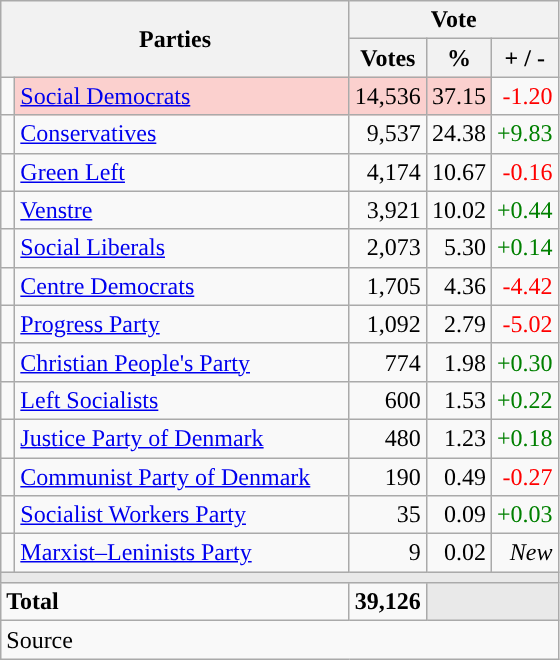<table class="wikitable" style="text-align:right;">
<tr>
<th style="text-align:centre;" rowspan="2" colspan="2" width="225">Parties</th>
<th colspan="3">Vote</th>
</tr>
<tr>
<th width="15">Votes</th>
<th width="15">%</th>
<th width="15">+ / -</th>
</tr>
<tr>
<td width="2" style="color:inherit;background:"></td>
<td bgcolor=#fbd0ce  align="left"><a href='#'>Social Democrats</a></td>
<td bgcolor=#fbd0ce>14,536</td>
<td bgcolor=#fbd0ce>37.15</td>
<td style=color:red;>-1.20</td>
</tr>
<tr>
<td width="2" style="color:inherit;background:"></td>
<td align="left"><a href='#'>Conservatives</a></td>
<td>9,537</td>
<td>24.38</td>
<td style=color:green;>+9.83</td>
</tr>
<tr>
<td width="2" style="color:inherit;background:"></td>
<td align="left"><a href='#'>Green Left</a></td>
<td>4,174</td>
<td>10.67</td>
<td style=color:red;>-0.16</td>
</tr>
<tr>
<td width="2" style="color:inherit;background:"></td>
<td align="left"><a href='#'>Venstre</a></td>
<td>3,921</td>
<td>10.02</td>
<td style=color:green;>+0.44</td>
</tr>
<tr>
<td width="2" style="color:inherit;background:"></td>
<td align="left"><a href='#'>Social Liberals</a></td>
<td>2,073</td>
<td>5.30</td>
<td style=color:green;>+0.14</td>
</tr>
<tr>
<td width="2" style="color:inherit;background:"></td>
<td align="left"><a href='#'>Centre Democrats</a></td>
<td>1,705</td>
<td>4.36</td>
<td style=color:red;>-4.42</td>
</tr>
<tr>
<td width="2" style="color:inherit;background:"></td>
<td align="left"><a href='#'>Progress Party</a></td>
<td>1,092</td>
<td>2.79</td>
<td style=color:red;>-5.02</td>
</tr>
<tr>
<td width="2" style="color:inherit;background:"></td>
<td align="left"><a href='#'>Christian People's Party</a></td>
<td>774</td>
<td>1.98</td>
<td style=color:green;>+0.30</td>
</tr>
<tr>
<td width="2" style="color:inherit;background:"></td>
<td align="left"><a href='#'>Left Socialists</a></td>
<td>600</td>
<td>1.53</td>
<td style=color:green;>+0.22</td>
</tr>
<tr>
<td width="2" style="color:inherit;background:"></td>
<td align="left"><a href='#'>Justice Party of Denmark</a></td>
<td>480</td>
<td>1.23</td>
<td style=color:green;>+0.18</td>
</tr>
<tr>
<td width="2" style="color:inherit;background:"></td>
<td align="left"><a href='#'>Communist Party of Denmark</a></td>
<td>190</td>
<td>0.49</td>
<td style=color:red;>-0.27</td>
</tr>
<tr>
<td width="2" style="color:inherit;background:"></td>
<td align="left"><a href='#'>Socialist Workers Party</a></td>
<td>35</td>
<td>0.09</td>
<td style=color:green;>+0.03</td>
</tr>
<tr>
<td width="2" style="color:inherit;background:"></td>
<td align="left"><a href='#'>Marxist–Leninists Party</a></td>
<td>9</td>
<td>0.02</td>
<td><em>New</em></td>
</tr>
<tr>
<td colspan="7" bgcolor="#E9E9E9"></td>
</tr>
<tr>
<td align="left" colspan="2"><strong>Total</strong></td>
<td><strong>39,126</strong></td>
<td bgcolor="#E9E9E9" colspan="2"></td>
</tr>
<tr>
<td align="left" colspan="6">Source</td>
</tr>
</table>
